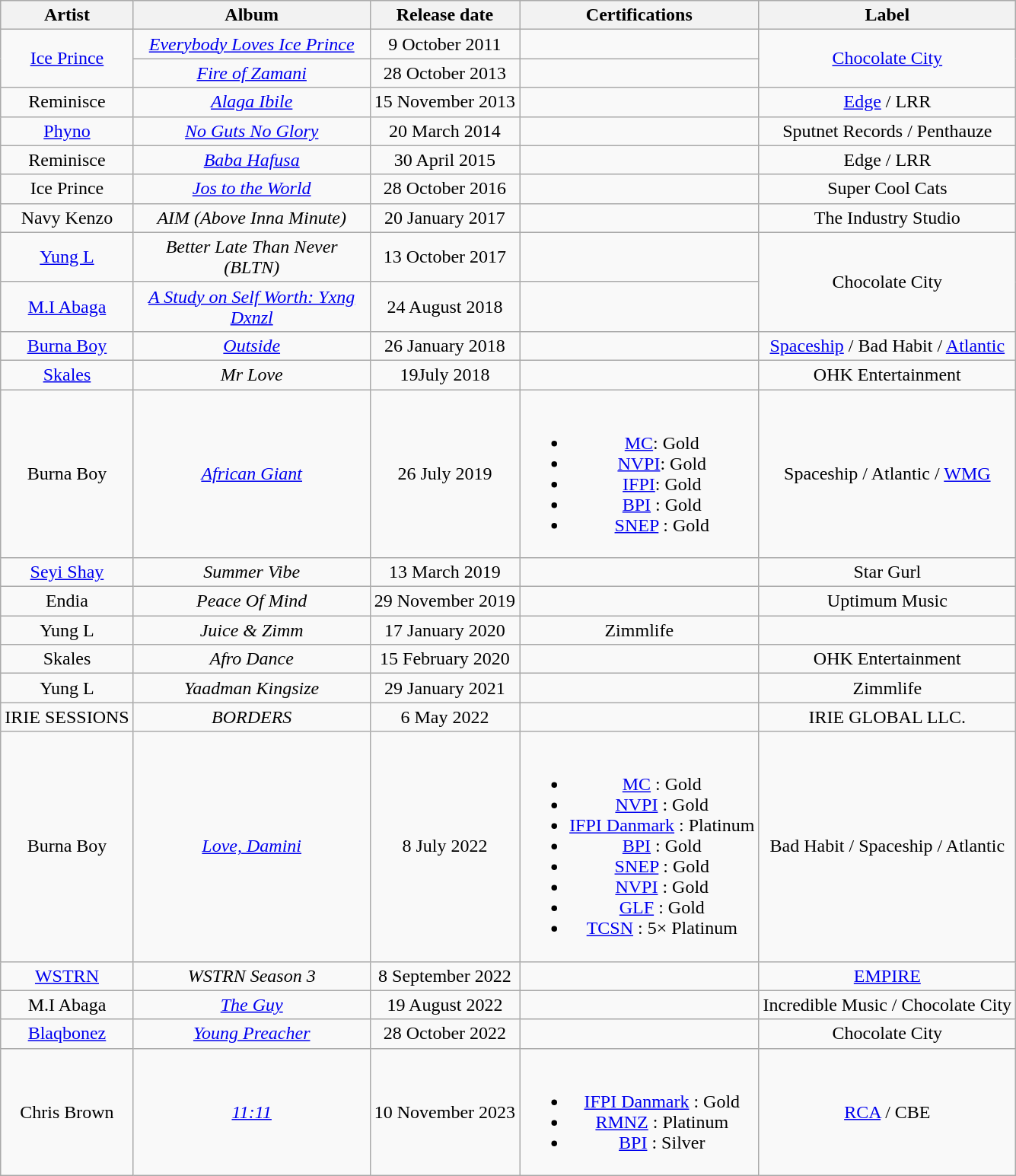<table class="wikitable plainrowheaders" style="text-align:center;" border="1">
<tr>
<th>Artist</th>
<th width="200">Album</th>
<th>Release date</th>
<th>Certifications</th>
<th>Label</th>
</tr>
<tr>
<td rowspan="2"><a href='#'>Ice Prince</a></td>
<td><em><a href='#'>Everybody Loves Ice Prince</a></em></td>
<td>9 October 2011</td>
<td></td>
<td rowspan="2"><a href='#'>Chocolate City</a></td>
</tr>
<tr>
<td><em><a href='#'>Fire of Zamani</a></em></td>
<td>28 October 2013</td>
<td></td>
</tr>
<tr>
<td>Reminisce</td>
<td><em><a href='#'>Alaga Ibile</a></em></td>
<td>15 November 2013</td>
<td></td>
<td><a href='#'>Edge</a> / LRR</td>
</tr>
<tr>
<td><a href='#'>Phyno</a></td>
<td><em><a href='#'>No Guts No Glory</a></em></td>
<td>20 March 2014</td>
<td></td>
<td>Sputnet Records / Penthauze</td>
</tr>
<tr>
<td>Reminisce</td>
<td><em><a href='#'>Baba Hafusa</a></em></td>
<td>30 April 2015</td>
<td></td>
<td>Edge / LRR</td>
</tr>
<tr>
<td>Ice Prince</td>
<td><em><a href='#'>Jos to the World</a></em></td>
<td>28 October 2016</td>
<td></td>
<td>Super Cool Cats</td>
</tr>
<tr>
<td>Navy Kenzo</td>
<td><em>AIM (Above Inna Minute)</em></td>
<td>20 January 2017</td>
<td></td>
<td>The Industry Studio</td>
</tr>
<tr>
<td><a href='#'>Yung L</a></td>
<td><em>Better Late Than Never (BLTN)</em></td>
<td>13 October 2017</td>
<td></td>
<td rowspan="2">Chocolate City</td>
</tr>
<tr>
<td><a href='#'>M.I Abaga</a></td>
<td><em><a href='#'>A Study on Self Worth: Yxng Dxnzl</a></em></td>
<td>24 August 2018</td>
<td></td>
</tr>
<tr>
<td><a href='#'>Burna Boy</a></td>
<td><em><a href='#'>Outside</a></em></td>
<td>26 January 2018</td>
<td></td>
<td><a href='#'>Spaceship</a>  / Bad Habit / <a href='#'>Atlantic</a></td>
</tr>
<tr>
<td><a href='#'>Skales</a></td>
<td><em>Mr Love</em></td>
<td>19July 2018</td>
<td></td>
<td>OHK Entertainment</td>
</tr>
<tr>
<td>Burna Boy</td>
<td><em><a href='#'>African Giant</a></em></td>
<td>26 July 2019</td>
<td><br><ul><li><a href='#'>MC</a>: Gold</li><li><a href='#'>NVPI</a>: Gold</li><li><a href='#'>IFPI</a>: Gold</li><li><a href='#'>BPI</a> : Gold</li><li><a href='#'>SNEP</a> : Gold</li></ul></td>
<td>Spaceship / Atlantic / <a href='#'>WMG</a></td>
</tr>
<tr>
<td><a href='#'>Seyi Shay</a></td>
<td><em>Summer Vibe</em></td>
<td>13 March 2019</td>
<td></td>
<td>Star Gurl</td>
</tr>
<tr>
<td>Endia</td>
<td><em>Peace Of Mind</em></td>
<td>29 November 2019</td>
<td></td>
<td>Uptimum Music</td>
</tr>
<tr>
<td>Yung L</td>
<td><em>Juice & Zimm</em></td>
<td>17 January 2020</td>
<td>Zimmlife</td>
</tr>
<tr>
<td>Skales</td>
<td><em>Afro Dance</em></td>
<td>15 February 2020</td>
<td></td>
<td>OHK Entertainment</td>
</tr>
<tr>
<td>Yung L</td>
<td><em>Yaadman Kingsize</em></td>
<td>29 January 2021</td>
<td></td>
<td>Zimmlife</td>
</tr>
<tr>
<td>IRIE SESSIONS</td>
<td><em>BORDERS</em></td>
<td>6 May 2022</td>
<td></td>
<td>IRIE GLOBAL LLC.</td>
</tr>
<tr>
<td>Burna Boy</td>
<td><em><a href='#'>Love, Damini</a></em></td>
<td>8 July 2022</td>
<td><br><ul><li><a href='#'>MC</a> : Gold</li><li><a href='#'>NVPI</a> : Gold</li><li><a href='#'>IFPI Danmark</a> : Platinum</li><li><a href='#'>BPI</a> : Gold</li><li><a href='#'>SNEP</a> : Gold</li><li><a href='#'>NVPI</a> : Gold</li><li><a href='#'>GLF</a> : Gold</li><li><a href='#'>TCSN</a> : 5× Platinum</li></ul></td>
<td>Bad Habit / Spaceship / Atlantic</td>
</tr>
<tr>
<td><a href='#'>WSTRN</a></td>
<td><em>WSTRN Season 3</em></td>
<td>8 September 2022</td>
<td></td>
<td><a href='#'>EMPIRE</a></td>
</tr>
<tr>
<td>M.I Abaga</td>
<td><em><a href='#'>The Guy</a></em></td>
<td>19 August 2022</td>
<td></td>
<td>Incredible Music / Chocolate City</td>
</tr>
<tr>
<td><a href='#'>Blaqbonez</a></td>
<td><em><a href='#'>Young Preacher</a></em></td>
<td>28 October 2022</td>
<td></td>
<td>Chocolate City</td>
</tr>
<tr>
<td>Chris Brown</td>
<td><em><a href='#'>11:11</a></em></td>
<td>10 November 2023</td>
<td><br><ul><li><a href='#'>IFPI Danmark</a> : Gold</li><li><a href='#'>RMNZ</a> : Platinum</li><li><a href='#'>BPI</a> : Silver</li></ul></td>
<td><a href='#'>RCA</a> / CBE</td>
</tr>
</table>
